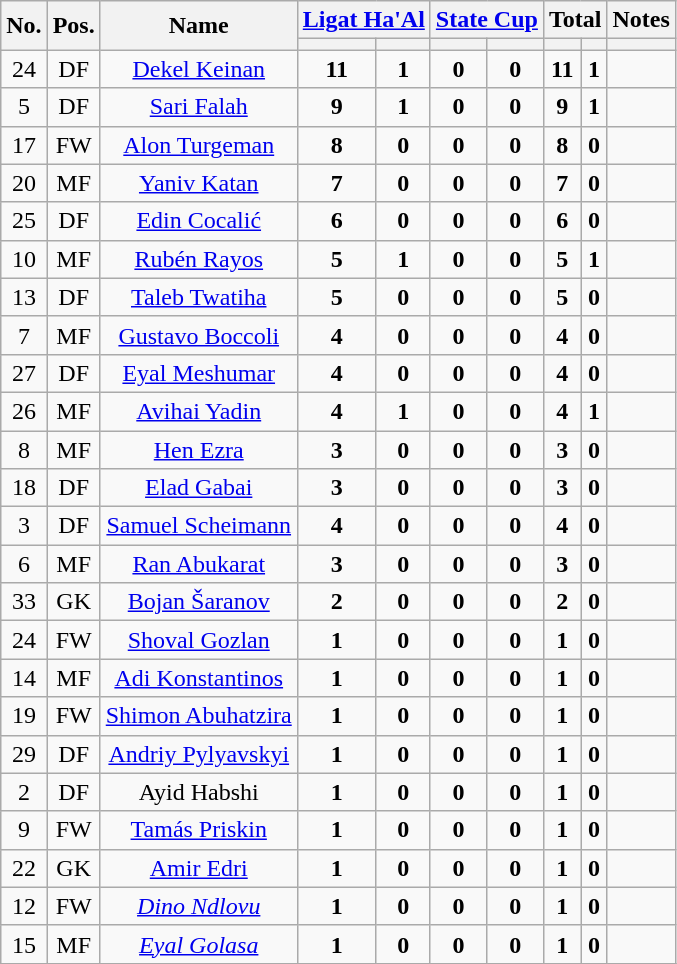<table class="wikitable sortable" style="text-align: center">
<tr>
<th rowspan="2">No.</th>
<th rowspan="2">Pos.</th>
<th rowspan="2">Name</th>
<th colspan="2"><a href='#'>Ligat Ha'Al</a></th>
<th colspan="2"><a href='#'>State Cup</a></th>
<th colspan="2">Total</th>
<th colspan="2">Notes</th>
</tr>
<tr>
<th></th>
<th></th>
<th></th>
<th></th>
<th></th>
<th></th>
<th></th>
</tr>
<tr>
<td>24</td>
<td>DF</td>
<td><a href='#'>Dekel Keinan</a></td>
<td><strong>11</strong></td>
<td><strong>1</strong></td>
<td><strong>0</strong></td>
<td><strong>0</strong></td>
<td><strong>11</strong></td>
<td><strong>1</strong></td>
<td></td>
</tr>
<tr>
<td>5</td>
<td>DF</td>
<td><a href='#'>Sari Falah</a></td>
<td><strong>9</strong></td>
<td><strong>1</strong></td>
<td><strong>0</strong></td>
<td><strong>0</strong></td>
<td><strong>9</strong></td>
<td><strong>1</strong></td>
<td></td>
</tr>
<tr>
<td>17</td>
<td>FW</td>
<td><a href='#'>Alon Turgeman</a></td>
<td><strong>8</strong></td>
<td><strong>0</strong></td>
<td><strong>0</strong></td>
<td><strong>0</strong></td>
<td><strong>8</strong></td>
<td><strong>0</strong></td>
<td></td>
</tr>
<tr>
<td>20</td>
<td>MF</td>
<td><a href='#'>Yaniv Katan</a></td>
<td><strong>7</strong></td>
<td><strong>0</strong></td>
<td><strong>0</strong></td>
<td><strong>0</strong></td>
<td><strong>7</strong></td>
<td><strong>0</strong></td>
<td></td>
</tr>
<tr>
<td>25</td>
<td>DF</td>
<td><a href='#'>Edin Cocalić</a></td>
<td><strong>6</strong></td>
<td><strong>0</strong></td>
<td><strong>0</strong></td>
<td><strong>0</strong></td>
<td><strong>6</strong></td>
<td><strong>0</strong></td>
<td></td>
</tr>
<tr>
<td>10</td>
<td>MF</td>
<td><a href='#'>Rubén Rayos</a></td>
<td><strong>5</strong></td>
<td><strong>1</strong></td>
<td><strong>0</strong></td>
<td><strong>0</strong></td>
<td><strong>5</strong></td>
<td><strong>1</strong></td>
<td></td>
</tr>
<tr>
<td>13</td>
<td>DF</td>
<td><a href='#'>Taleb Twatiha</a></td>
<td><strong>5</strong></td>
<td><strong>0</strong></td>
<td><strong>0</strong></td>
<td><strong>0</strong></td>
<td><strong>5</strong></td>
<td><strong>0</strong></td>
<td></td>
</tr>
<tr>
<td>7</td>
<td>MF</td>
<td><a href='#'>Gustavo Boccoli</a></td>
<td><strong>4</strong></td>
<td><strong>0</strong></td>
<td><strong>0</strong></td>
<td><strong>0</strong></td>
<td><strong>4</strong></td>
<td><strong>0</strong></td>
<td></td>
</tr>
<tr>
<td>27</td>
<td>DF</td>
<td><a href='#'>Eyal Meshumar</a></td>
<td><strong>4</strong></td>
<td><strong>0</strong></td>
<td><strong>0</strong></td>
<td><strong>0</strong></td>
<td><strong>4</strong></td>
<td><strong>0</strong></td>
<td></td>
</tr>
<tr>
<td>26</td>
<td>MF</td>
<td><a href='#'>Avihai Yadin</a></td>
<td><strong>4</strong></td>
<td><strong>1</strong></td>
<td><strong>0</strong></td>
<td><strong>0</strong></td>
<td><strong>4</strong></td>
<td><strong>1</strong></td>
<td></td>
</tr>
<tr>
<td>8</td>
<td>MF</td>
<td><a href='#'>Hen Ezra</a></td>
<td><strong>3</strong></td>
<td><strong>0</strong></td>
<td><strong>0</strong></td>
<td><strong>0</strong></td>
<td><strong>3</strong></td>
<td><strong>0</strong></td>
<td></td>
</tr>
<tr>
<td>18</td>
<td>DF</td>
<td><a href='#'>Elad Gabai</a></td>
<td><strong>3</strong></td>
<td><strong>0</strong></td>
<td><strong>0</strong></td>
<td><strong>0</strong></td>
<td><strong>3</strong></td>
<td><strong>0</strong></td>
<td></td>
</tr>
<tr>
<td>3</td>
<td>DF</td>
<td><a href='#'>Samuel Scheimann</a></td>
<td><strong>4</strong></td>
<td><strong>0</strong></td>
<td><strong>0</strong></td>
<td><strong>0</strong></td>
<td><strong>4</strong></td>
<td><strong>0</strong></td>
<td></td>
</tr>
<tr>
<td>6</td>
<td>MF</td>
<td><a href='#'>Ran Abukarat</a></td>
<td><strong>3</strong></td>
<td><strong>0</strong></td>
<td><strong>0</strong></td>
<td><strong>0</strong></td>
<td><strong>3</strong></td>
<td><strong>0</strong></td>
<td></td>
</tr>
<tr>
<td>33</td>
<td>GK</td>
<td><a href='#'>Bojan Šaranov</a></td>
<td><strong>2</strong></td>
<td><strong>0</strong></td>
<td><strong>0</strong></td>
<td><strong>0</strong></td>
<td><strong>2</strong></td>
<td><strong>0</strong></td>
<td></td>
</tr>
<tr>
<td>24</td>
<td>FW</td>
<td><a href='#'>Shoval Gozlan</a></td>
<td><strong>1</strong></td>
<td><strong>0</strong></td>
<td><strong>0</strong></td>
<td><strong>0</strong></td>
<td><strong>1</strong></td>
<td><strong>0</strong></td>
<td></td>
</tr>
<tr>
<td>14</td>
<td>MF</td>
<td><a href='#'>Adi Konstantinos</a></td>
<td><strong>1</strong></td>
<td><strong>0</strong></td>
<td><strong>0</strong></td>
<td><strong>0</strong></td>
<td><strong>1</strong></td>
<td><strong>0</strong></td>
<td></td>
</tr>
<tr>
<td>19</td>
<td>FW</td>
<td><a href='#'>Shimon Abuhatzira</a></td>
<td><strong>1</strong></td>
<td><strong>0</strong></td>
<td><strong>0</strong></td>
<td><strong>0</strong></td>
<td><strong>1</strong></td>
<td><strong>0</strong></td>
<td></td>
</tr>
<tr>
<td>29</td>
<td>DF</td>
<td><a href='#'>Andriy Pylyavskyi</a></td>
<td><strong>1</strong></td>
<td><strong>0</strong></td>
<td><strong>0</strong></td>
<td><strong>0</strong></td>
<td><strong>1</strong></td>
<td><strong>0</strong></td>
<td></td>
</tr>
<tr>
<td>2</td>
<td>DF</td>
<td>Ayid Habshi</td>
<td><strong>1</strong></td>
<td><strong>0</strong></td>
<td><strong>0</strong></td>
<td><strong>0</strong></td>
<td><strong>1</strong></td>
<td><strong>0</strong></td>
<td></td>
</tr>
<tr>
<td>9</td>
<td>FW</td>
<td><a href='#'>Tamás Priskin</a></td>
<td><strong>1</strong></td>
<td><strong>0</strong></td>
<td><strong>0</strong></td>
<td><strong>0</strong></td>
<td><strong>1</strong></td>
<td><strong>0</strong></td>
<td></td>
</tr>
<tr>
<td>22</td>
<td>GK</td>
<td><a href='#'>Amir Edri</a></td>
<td><strong>1</strong></td>
<td><strong>0</strong></td>
<td><strong>0</strong></td>
<td><strong>0</strong></td>
<td><strong>1</strong></td>
<td><strong>0</strong></td>
<td></td>
</tr>
<tr>
<td>12</td>
<td>FW</td>
<td><em><a href='#'>Dino Ndlovu</a></em></td>
<td><strong>1</strong></td>
<td><strong>0</strong></td>
<td><strong>0</strong></td>
<td><strong>0</strong></td>
<td><strong>1</strong></td>
<td><strong>0</strong></td>
<td></td>
</tr>
<tr>
<td>15</td>
<td>MF</td>
<td><em><a href='#'>Eyal Golasa</a></em></td>
<td><strong>1</strong></td>
<td><strong>0</strong></td>
<td><strong>0</strong></td>
<td><strong>0</strong></td>
<td><strong>1</strong></td>
<td><strong>0</strong></td>
<td></td>
</tr>
<tr>
</tr>
</table>
